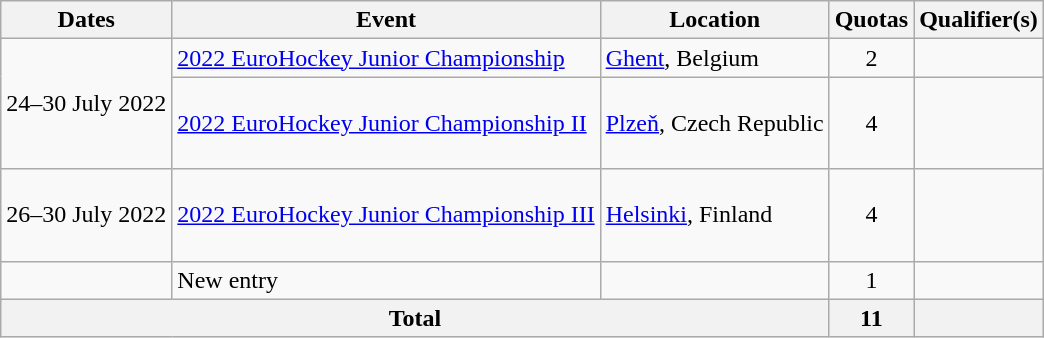<table class="wikitable">
<tr>
<th>Dates</th>
<th>Event</th>
<th>Location</th>
<th>Quotas</th>
<th>Qualifier(s)</th>
</tr>
<tr>
<td rowspan=2>24–30 July 2022</td>
<td><a href='#'>2022 EuroHockey Junior Championship</a></td>
<td><a href='#'>Ghent</a>, Belgium</td>
<td align=center>2</td>
<td><br></td>
</tr>
<tr>
<td><a href='#'>2022 EuroHockey Junior Championship II</a></td>
<td><a href='#'>Plzeň</a>, Czech Republic</td>
<td align=center>4</td>
<td><br><br><br></td>
</tr>
<tr>
<td>26–30 July 2022</td>
<td><a href='#'>2022 EuroHockey Junior Championship III</a></td>
<td><a href='#'>Helsinki</a>, Finland</td>
<td align=center>4</td>
<td><br><br><br></td>
</tr>
<tr>
<td></td>
<td>New entry</td>
<td></td>
<td align=center>1</td>
<td></td>
</tr>
<tr>
<th colspan=3>Total</th>
<th>11</th>
<th></th>
</tr>
</table>
